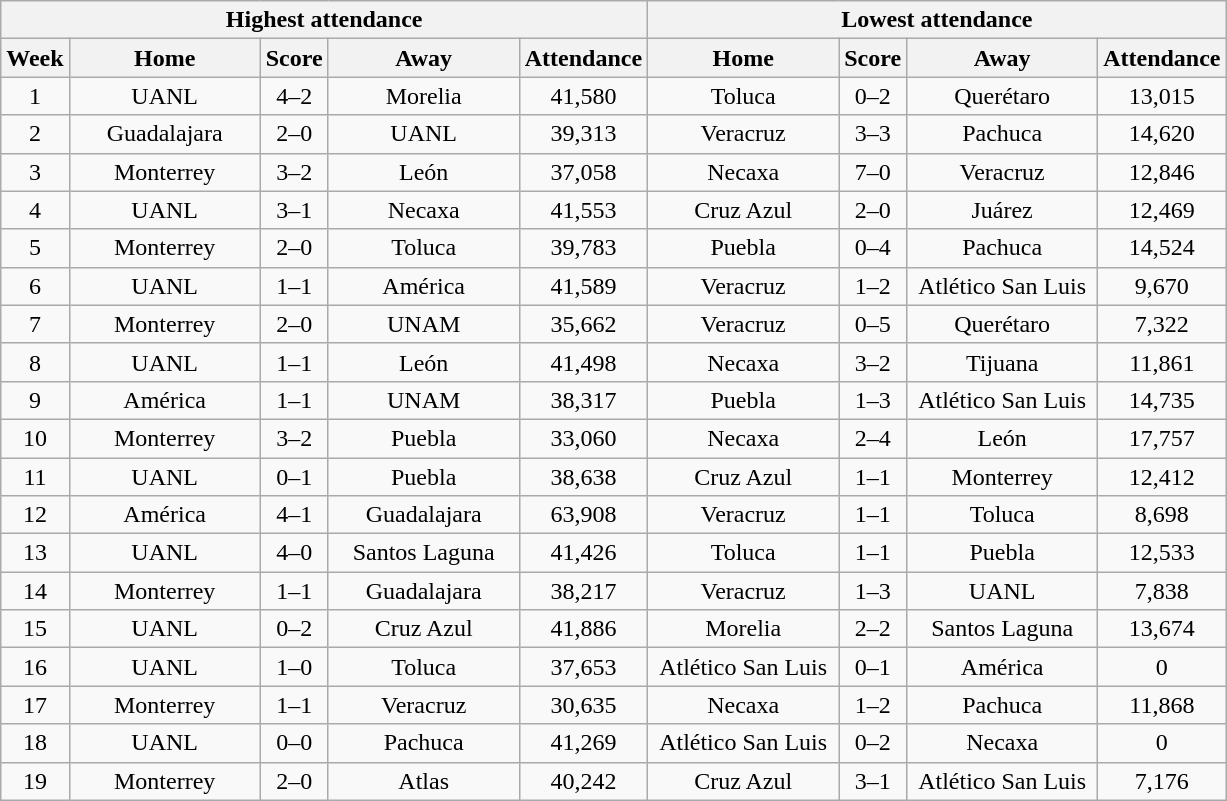<table class="wikitable" style="text-align:center">
<tr>
<th colspan=5>Highest attendance</th>
<th colspan=4>Lowest attendance</th>
</tr>
<tr>
<th>Week</th>
<th class="unsortable" width=120>Home</th>
<th>Score</th>
<th class="unsortable" width=120>Away</th>
<th>Attendance</th>
<th class="unsortable" width=120>Home</th>
<th>Score</th>
<th class="unsortable" width=120>Away</th>
<th>Attendance</th>
</tr>
<tr>
<td>1</td>
<td>UANL</td>
<td>4–2</td>
<td>Morelia</td>
<td>41,580</td>
<td>Toluca</td>
<td>0–2</td>
<td>Querétaro</td>
<td>13,015</td>
</tr>
<tr>
<td>2</td>
<td>Guadalajara</td>
<td>2–0</td>
<td>UANL</td>
<td>39,313</td>
<td>Veracruz</td>
<td>3–3</td>
<td>Pachuca</td>
<td>14,620</td>
</tr>
<tr>
<td>3</td>
<td>Monterrey</td>
<td>3–2</td>
<td>León</td>
<td>37,058</td>
<td>Necaxa</td>
<td>7–0</td>
<td>Veracruz</td>
<td>12,846</td>
</tr>
<tr>
<td>4</td>
<td>UANL</td>
<td>3–1</td>
<td>Necaxa</td>
<td>41,553</td>
<td>Cruz Azul</td>
<td>2–0</td>
<td>Juárez</td>
<td>12,469</td>
</tr>
<tr>
<td>5</td>
<td>Monterrey</td>
<td>2–0</td>
<td>Toluca</td>
<td>39,783</td>
<td>Puebla</td>
<td>0–4</td>
<td>Pachuca</td>
<td>14,524</td>
</tr>
<tr>
<td>6</td>
<td>UANL</td>
<td>1–1</td>
<td>América</td>
<td>41,589</td>
<td>Veracruz</td>
<td>1–2</td>
<td>Atlético San Luis</td>
<td>9,670</td>
</tr>
<tr>
<td>7</td>
<td>Monterrey</td>
<td>2–0</td>
<td>UNAM</td>
<td>35,662</td>
<td>Veracruz</td>
<td>0–5</td>
<td>Querétaro</td>
<td>7,322</td>
</tr>
<tr>
<td>8</td>
<td>UANL</td>
<td>1–1</td>
<td>León</td>
<td>41,498</td>
<td>Necaxa</td>
<td>3–2</td>
<td>Tijuana</td>
<td>11,861</td>
</tr>
<tr>
<td>9</td>
<td>América</td>
<td>1–1</td>
<td>UNAM</td>
<td>38,317</td>
<td>Puebla</td>
<td>1–3</td>
<td>Atlético San Luis</td>
<td>14,735</td>
</tr>
<tr>
<td>10</td>
<td>Monterrey</td>
<td>3–2</td>
<td>Puebla</td>
<td>33,060</td>
<td>Necaxa</td>
<td>2–4</td>
<td>León</td>
<td>17,757</td>
</tr>
<tr>
<td>11</td>
<td>UANL</td>
<td>0–1</td>
<td>Puebla</td>
<td>38,638</td>
<td>Cruz Azul</td>
<td>1–1</td>
<td>Monterrey</td>
<td>12,412</td>
</tr>
<tr>
<td>12</td>
<td>América</td>
<td>4–1</td>
<td>Guadalajara</td>
<td>63,908</td>
<td>Veracruz</td>
<td>1–1</td>
<td>Toluca</td>
<td>8,698</td>
</tr>
<tr>
<td>13</td>
<td>UANL</td>
<td>4–0</td>
<td>Santos Laguna</td>
<td>41,426</td>
<td>Toluca</td>
<td>1–1</td>
<td>Puebla</td>
<td>12,533</td>
</tr>
<tr>
<td>14</td>
<td>Monterrey</td>
<td>1–1</td>
<td>Guadalajara</td>
<td>38,217</td>
<td>Veracruz</td>
<td>1–3</td>
<td>UANL</td>
<td>7,838</td>
</tr>
<tr>
<td>15</td>
<td>UANL</td>
<td>0–2</td>
<td>Cruz Azul</td>
<td>41,886</td>
<td>Morelia</td>
<td>2–2</td>
<td>Santos Laguna</td>
<td>13,674</td>
</tr>
<tr>
<td>16</td>
<td>UANL</td>
<td>1–0</td>
<td>Toluca</td>
<td>37,653</td>
<td>Atlético San Luis</td>
<td>0–1</td>
<td>América</td>
<td>0</td>
</tr>
<tr>
<td>17</td>
<td>Monterrey</td>
<td>1–1</td>
<td>Veracruz</td>
<td>30,635</td>
<td>Necaxa</td>
<td>1–2</td>
<td>Pachuca</td>
<td>11,868</td>
</tr>
<tr>
<td>18</td>
<td>UANL</td>
<td>0–0</td>
<td>Pachuca</td>
<td>41,269</td>
<td>Atlético San Luis</td>
<td>0–2</td>
<td>Necaxa</td>
<td>0</td>
</tr>
<tr>
<td>19</td>
<td>Monterrey</td>
<td>2–0</td>
<td>Atlas</td>
<td>40,242</td>
<td>Cruz Azul</td>
<td>3–1</td>
<td>Atlético San Luis</td>
<td>7,176</td>
</tr>
</table>
